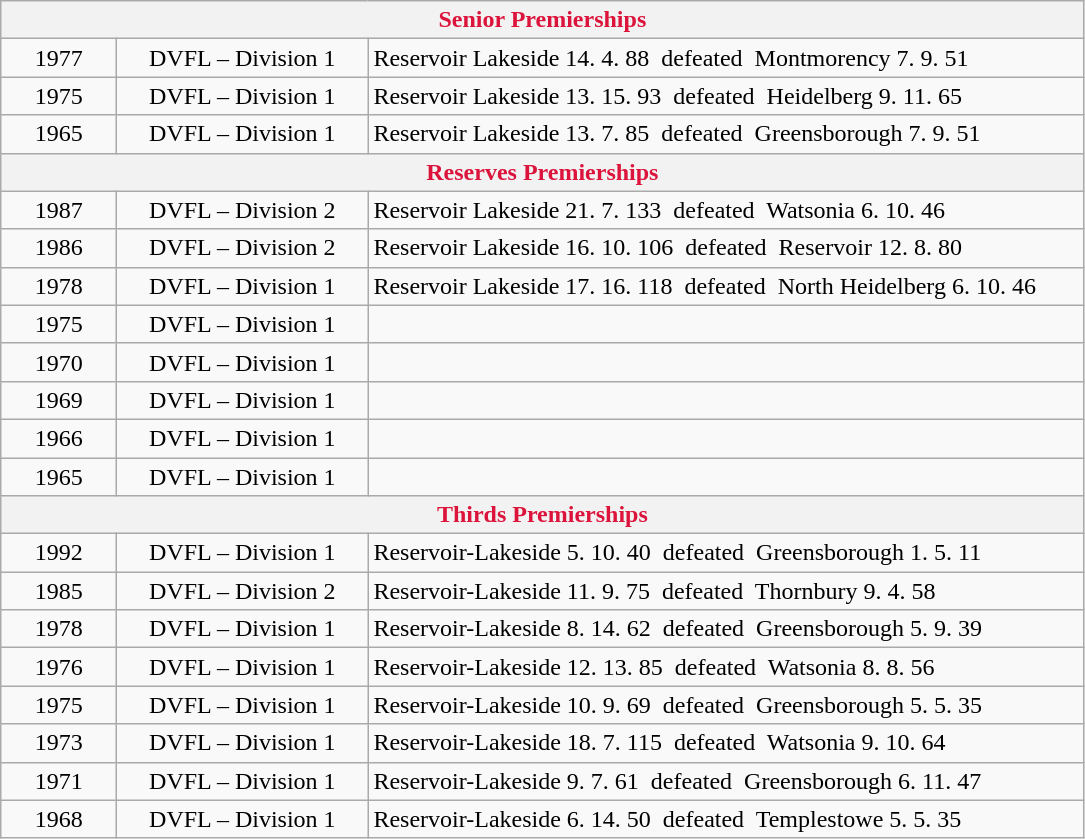<table class="wikitable">
<tr>
<th colspan="3" align="center" style="color:crimson">Senior Premierships</th>
</tr>
<tr>
<td width="70" align="center">1977</td>
<td width="160" align="center">DVFL – Division 1</td>
<td width="470">Reservoir Lakeside 14. 4. 88  defeated  Montmorency 7. 9. 51</td>
</tr>
<tr>
<td align="center">1975</td>
<td align="center">DVFL – Division 1</td>
<td>Reservoir Lakeside 13. 15. 93  defeated  Heidelberg 9. 11. 65</td>
</tr>
<tr>
<td align="center">1965</td>
<td align="center">DVFL – Division 1</td>
<td>Reservoir Lakeside 13. 7. 85  defeated  Greensborough 7. 9. 51</td>
</tr>
<tr>
<th colspan="3" align="center" style="color:crimson">Reserves Premierships</th>
</tr>
<tr>
<td align="center">1987</td>
<td align="center">DVFL – Division 2</td>
<td>Reservoir Lakeside 21. 7. 133  defeated  Watsonia 6. 10. 46</td>
</tr>
<tr>
<td align="center">1986</td>
<td align="center">DVFL – Division 2</td>
<td>Reservoir Lakeside 16. 10. 106  defeated  Reservoir 12. 8. 80</td>
</tr>
<tr>
<td align="center">1978</td>
<td align="center">DVFL – Division 1</td>
<td>Reservoir Lakeside 17. 16. 118  defeated  North Heidelberg 6. 10. 46</td>
</tr>
<tr>
<td align="center">1975</td>
<td align="center">DVFL – Division 1</td>
<td></td>
</tr>
<tr>
<td align="center">1970</td>
<td align="center">DVFL – Division 1</td>
<td></td>
</tr>
<tr>
<td align="center">1969</td>
<td align="center">DVFL – Division 1</td>
<td></td>
</tr>
<tr>
<td align="center">1966</td>
<td align="center">DVFL – Division 1</td>
<td></td>
</tr>
<tr>
<td align="center">1965</td>
<td align="center">DVFL – Division 1</td>
<td></td>
</tr>
<tr>
<th colspan="3" align="center" style="color:crimson">Thirds Premierships</th>
</tr>
<tr>
<td align="center">1992</td>
<td align="center">DVFL – Division 1</td>
<td>Reservoir-Lakeside 5. 10. 40  defeated  Greensborough 1. 5. 11</td>
</tr>
<tr>
<td align="center">1985</td>
<td align="center">DVFL – Division 2</td>
<td>Reservoir-Lakeside 11. 9. 75  defeated  Thornbury 9. 4. 58</td>
</tr>
<tr>
<td align="center">1978</td>
<td align="center">DVFL – Division 1</td>
<td>Reservoir-Lakeside 8. 14. 62  defeated  Greensborough 5. 9. 39</td>
</tr>
<tr>
<td align="center">1976</td>
<td align="center">DVFL – Division 1</td>
<td>Reservoir-Lakeside 12. 13. 85  defeated  Watsonia 8. 8. 56</td>
</tr>
<tr>
<td align="center">1975</td>
<td align="center">DVFL – Division 1</td>
<td>Reservoir-Lakeside 10. 9. 69  defeated  Greensborough 5. 5. 35</td>
</tr>
<tr>
<td align="center">1973</td>
<td align="center">DVFL – Division 1</td>
<td>Reservoir-Lakeside 18. 7. 115  defeated  Watsonia 9. 10. 64</td>
</tr>
<tr>
<td align="center">1971</td>
<td align="center">DVFL – Division 1</td>
<td>Reservoir-Lakeside 9. 7. 61  defeated  Greensborough 6. 11. 47</td>
</tr>
<tr>
<td align="center">1968</td>
<td align="center">DVFL – Division 1</td>
<td>Reservoir-Lakeside 6. 14. 50  defeated  Templestowe 5. 5. 35</td>
</tr>
</table>
